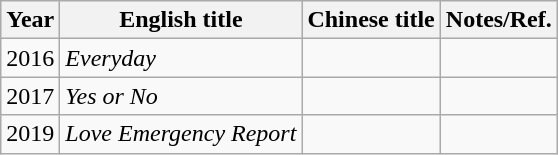<table class="wikitable sortable">
<tr>
<th>Year</th>
<th>English title</th>
<th>Chinese title</th>
<th class="unsortable">Notes/Ref.</th>
</tr>
<tr>
<td>2016</td>
<td><em>Everyday</em></td>
<td></td>
<td></td>
</tr>
<tr>
<td>2017</td>
<td><em>Yes or No</em></td>
<td></td>
<td></td>
</tr>
<tr>
<td>2019</td>
<td><em>Love Emergency Report</em></td>
<td></td>
<td></td>
</tr>
</table>
